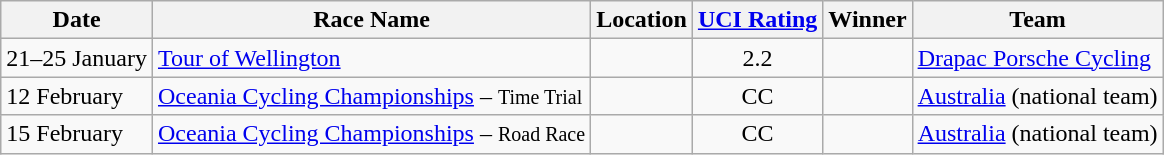<table class="wikitable sortable">
<tr>
<th>Date</th>
<th>Race Name</th>
<th>Location</th>
<th><a href='#'>UCI Rating</a></th>
<th>Winner</th>
<th>Team</th>
</tr>
<tr>
<td>21–25 January</td>
<td><a href='#'>Tour of Wellington</a></td>
<td></td>
<td align=center>2.2</td>
<td></td>
<td><a href='#'>Drapac Porsche Cycling</a></td>
</tr>
<tr>
<td>12 February</td>
<td><a href='#'>Oceania Cycling Championships</a> – <small>Time Trial</small></td>
<td></td>
<td align=center>CC</td>
<td></td>
<td><a href='#'>Australia</a> (national team)</td>
</tr>
<tr>
<td>15 February</td>
<td><a href='#'>Oceania Cycling Championships</a> – <small>Road Race</small></td>
<td></td>
<td align=center>CC</td>
<td></td>
<td><a href='#'>Australia</a> (national team)</td>
</tr>
</table>
